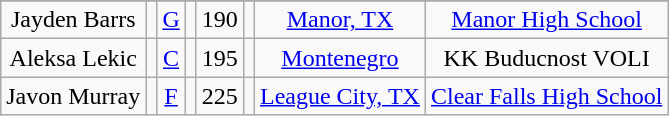<table class="wikitable sortable" style="text-align: center">
<tr align=center>
</tr>
<tr>
<td>Jayden Barrs</td>
<td></td>
<td><a href='#'>G</a></td>
<td></td>
<td>190</td>
<td></td>
<td><a href='#'>Manor, TX</a></td>
<td><a href='#'>Manor High School</a></td>
</tr>
<tr>
<td>Aleksa Lekic</td>
<td></td>
<td><a href='#'>C</a></td>
<td></td>
<td>195</td>
<td></td>
<td><a href='#'>Montenegro</a></td>
<td>KK Buducnost VOLI</td>
</tr>
<tr>
<td>Javon Murray</td>
<td></td>
<td><a href='#'>F</a></td>
<td></td>
<td>225</td>
<td></td>
<td><a href='#'>League City, TX</a></td>
<td><a href='#'>Clear Falls High School</a></td>
</tr>
</table>
